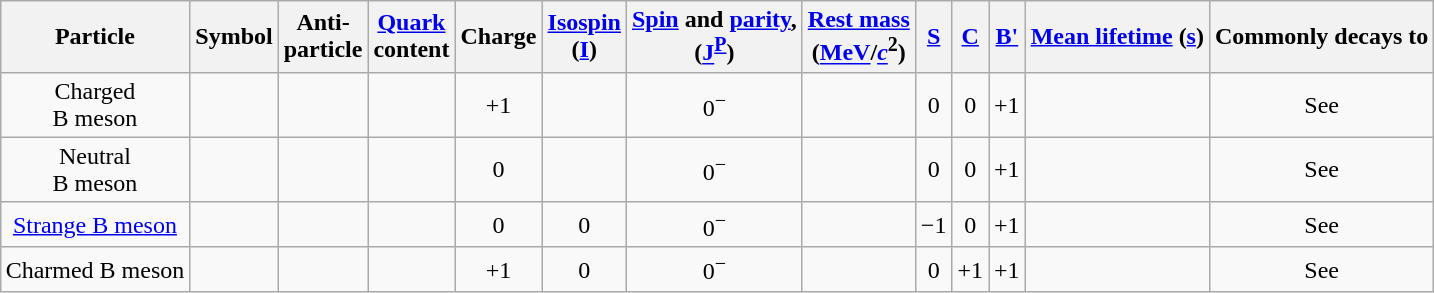<table class="wikitable sortable" style="margin:1em auto; text-align:center">
<tr>
<th>Particle</th>
<th>Symbol</th>
<th>Anti-<br>particle</th>
<th class="unsortable"><a href='#'>Quark</a> <br>content</th>
<th>Charge</th>
<th><a href='#'>Isospin</a> <br>(<a href='#'>I</a>)</th>
<th><a href='#'>Spin</a> and <a href='#'>parity</a>, <br>(<a href='#'>J</a><sup><a href='#'>P</a></sup>)</th>
<th><a href='#'>Rest mass</a> <br>(<a href='#'>MeV</a>/<a href='#'><em>c</em></a><sup>2</sup>)</th>
<th><a href='#'>S</a></th>
<th><a href='#'>C</a></th>
<th><a href='#'>B'</a></th>
<th><a href='#'>Mean lifetime</a> (<a href='#'>s</a>)</th>
<th>Commonly decays to</th>
</tr>
<tr>
<td>Charged<br>B meson</td>
<td></td>
<td></td>
<td></td>
<td>+1</td>
<td></td>
<td>0<sup>−</sup></td>
<td></td>
<td>0</td>
<td>0</td>
<td>+1</td>
<td></td>
<td>See </td>
</tr>
<tr>
<td>Neutral<br>B meson</td>
<td></td>
<td></td>
<td></td>
<td>0</td>
<td></td>
<td>0<sup>−</sup></td>
<td></td>
<td>0</td>
<td>0</td>
<td>+1</td>
<td></td>
<td>See </td>
</tr>
<tr>
<td><a href='#'>Strange B meson</a></td>
<td></td>
<td></td>
<td></td>
<td>0</td>
<td>0</td>
<td>0<sup>−</sup></td>
<td></td>
<td>−1</td>
<td>0</td>
<td>+1</td>
<td></td>
<td>See </td>
</tr>
<tr>
<td>Charmed B meson</td>
<td></td>
<td></td>
<td></td>
<td>+1</td>
<td>0</td>
<td>0<sup>−</sup></td>
<td></td>
<td>0</td>
<td>+1</td>
<td>+1</td>
<td></td>
<td>See </td>
</tr>
</table>
